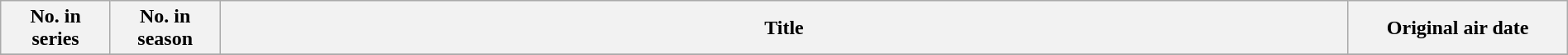<table class="wikitable plainrowheaders" style="width:100%;">
<tr>
<th width=7%>No. in<br> series</th>
<th width=7%>No. in<br> season</th>
<th>Title</th>
<th width=14%>Original air date</th>
</tr>
<tr>
</tr>
</table>
